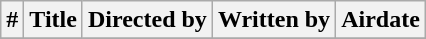<table class="wikitable" width:"98%">
<tr>
<th>#</th>
<th>Title</th>
<th>Directed by</th>
<th>Written by</th>
<th>Airdate</th>
</tr>
<tr>
</tr>
</table>
